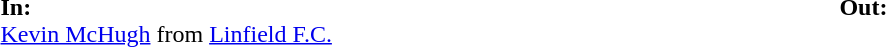<table>
<tr>
<td valign="top" width="20%"><br><strong>In:</strong><br> <a href='#'>Kevin McHugh</a> from <a href='#'>Linfield F.C.</a></td>
<td valign="top" width="20%"><br><strong>Out:</strong></td>
</tr>
</table>
